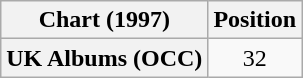<table class="wikitable plainrowheaders" style="text-align:center">
<tr>
<th>Chart (1997)</th>
<th>Position</th>
</tr>
<tr>
<th scope="row">UK Albums (OCC)</th>
<td>32</td>
</tr>
</table>
